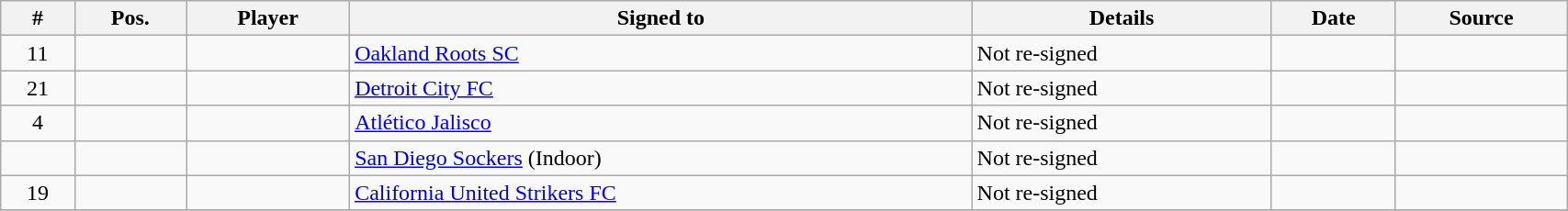<table class="wikitable sortable" style="width:90%; text-align:left;">
<tr>
<th>#</th>
<th>Pos.</th>
<th>Player</th>
<th>Signed to</th>
<th>Details</th>
<th>Date</th>
<th>Source</th>
</tr>
<tr>
<td align=center>11</td>
<td align=center></td>
<td></td>
<td> <a href='#'>Oakland Roots SC</a></td>
<td>Not re-signed</td>
<td></td>
<td align=center></td>
</tr>
<tr>
<td align=center>21</td>
<td align=center></td>
<td></td>
<td> <a href='#'>Detroit City FC</a></td>
<td>Not re-signed</td>
<td></td>
<td align=center></td>
</tr>
<tr>
<td align=center>4</td>
<td align=center></td>
<td></td>
<td> <a href='#'>Atlético Jalisco</a></td>
<td>Not re-signed</td>
<td></td>
<td align=center></td>
</tr>
<tr>
<td align=center></td>
<td align=center></td>
<td></td>
<td> <a href='#'>San Diego Sockers</a> (Indoor)</td>
<td>Not re-signed</td>
<td></td>
<td align=center></td>
</tr>
<tr>
<td align=center>19</td>
<td align=center></td>
<td></td>
<td> <a href='#'>California United Strikers FC</a></td>
<td>Not re-signed</td>
<td></td>
<td align=center></td>
</tr>
<tr>
</tr>
</table>
